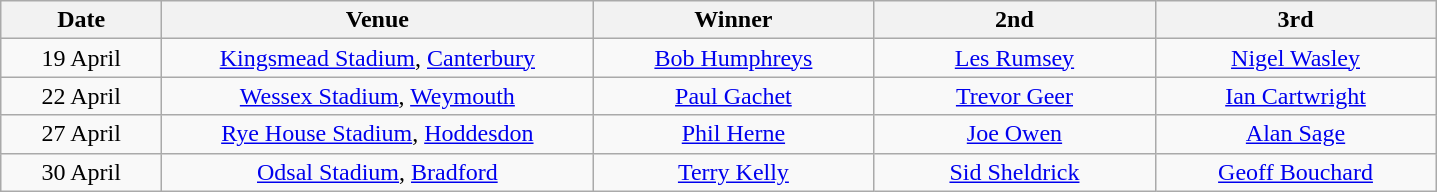<table class="wikitable" style="text-align:center">
<tr>
<th width=100>Date</th>
<th width=280>Venue</th>
<th width=180>Winner</th>
<th width=180>2nd</th>
<th width=180>3rd</th>
</tr>
<tr>
<td align=center>19 April</td>
<td><a href='#'>Kingsmead Stadium</a>, <a href='#'>Canterbury</a></td>
<td><a href='#'>Bob Humphreys</a></td>
<td><a href='#'>Les Rumsey</a></td>
<td><a href='#'>Nigel Wasley</a></td>
</tr>
<tr>
<td align=center>22 April</td>
<td><a href='#'>Wessex Stadium</a>, <a href='#'>Weymouth</a></td>
<td><a href='#'>Paul Gachet</a></td>
<td><a href='#'>Trevor Geer</a></td>
<td><a href='#'>Ian Cartwright</a></td>
</tr>
<tr>
<td align=center>27 April</td>
<td><a href='#'>Rye House Stadium</a>, <a href='#'>Hoddesdon</a></td>
<td><a href='#'>Phil Herne</a></td>
<td><a href='#'>Joe Owen</a></td>
<td><a href='#'>Alan Sage</a></td>
</tr>
<tr>
<td align=center>30 April</td>
<td><a href='#'>Odsal Stadium</a>, <a href='#'>Bradford</a></td>
<td><a href='#'>Terry Kelly</a></td>
<td><a href='#'>Sid Sheldrick</a></td>
<td><a href='#'>Geoff Bouchard</a></td>
</tr>
</table>
